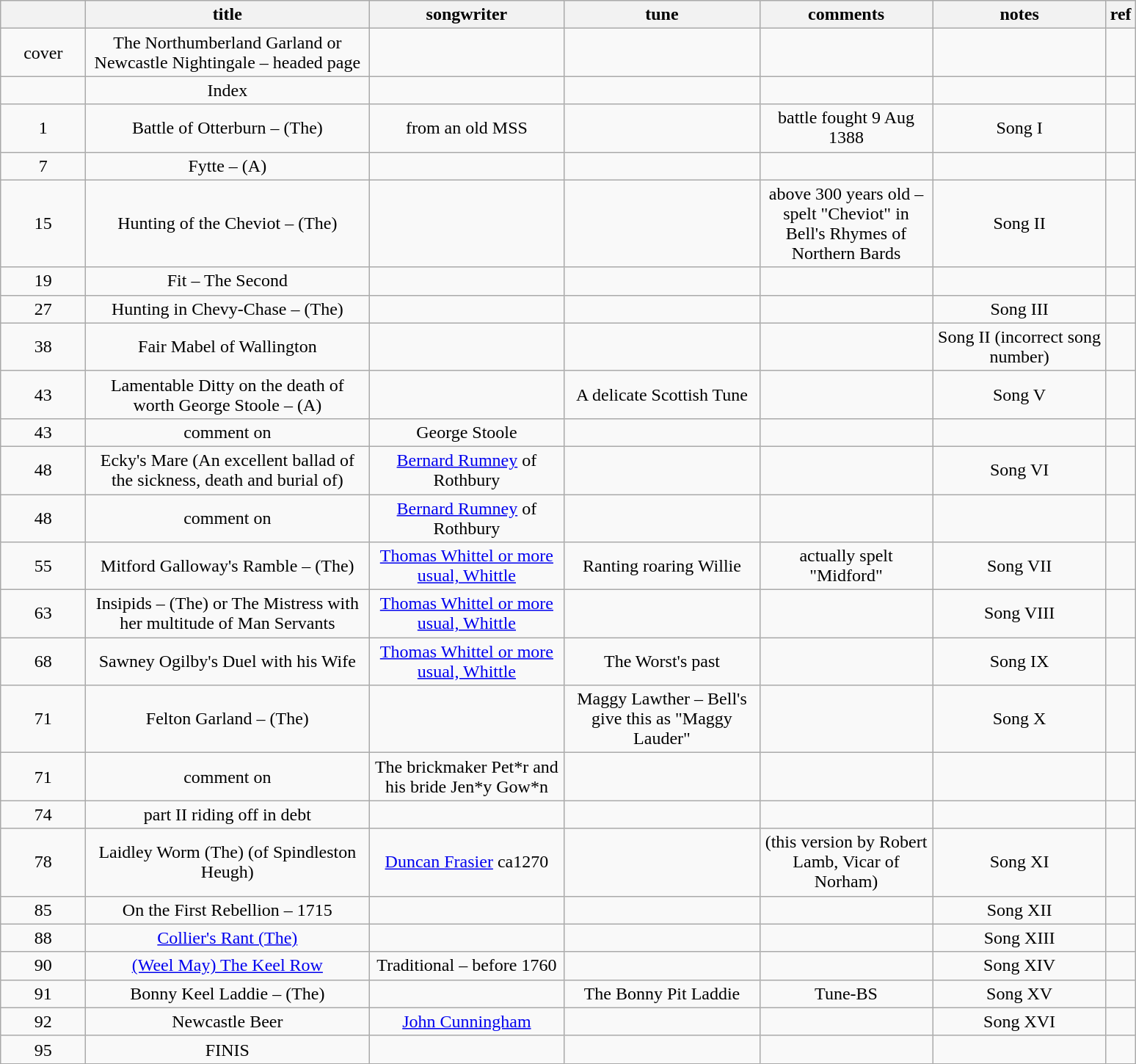<table class="wikitable" style="text-align:center;">
<tr>
<th width=70 abbr="page"></th>
<th width=250 abbr="title of song">title</th>
<th width=170 abbr="author">songwriter</th>
<th width=170 abbr="tune/air">tune</th>
<th width=150abbr="comments">comments</th>
<th width=150abbr="notes">notes</th>
<th width=15 abbr="reference">ref</th>
</tr>
<tr>
<td>cover</td>
<td>The Northumberland Garland or Newcastle Nightingale – headed page</td>
<td></td>
<td></td>
<td></td>
<td></td>
<td></td>
</tr>
<tr>
<td></td>
<td>Index</td>
<td></td>
<td></td>
<td></td>
<td></td>
<td></td>
</tr>
<tr>
<td>1</td>
<td>Battle of Otterburn – (The)</td>
<td>from an old MSS</td>
<td></td>
<td>battle fought 9 Aug 1388</td>
<td>Song I</td>
<td></td>
</tr>
<tr>
<td>7</td>
<td>Fytte – (A)</td>
<td></td>
<td></td>
<td></td>
<td></td>
<td></td>
</tr>
<tr>
<td>15</td>
<td>Hunting of the Cheviot – (The)</td>
<td></td>
<td></td>
<td>above 300 years old – spelt "Cheviot" in Bell's Rhymes of Northern Bards</td>
<td>Song II</td>
<td></td>
</tr>
<tr>
<td>19</td>
<td>Fit – The Second</td>
<td></td>
<td></td>
<td></td>
<td></td>
<td></td>
</tr>
<tr>
<td>27</td>
<td>Hunting in Chevy-Chase – (The)</td>
<td></td>
<td></td>
<td></td>
<td>Song III</td>
<td></td>
</tr>
<tr>
<td>38</td>
<td>Fair Mabel of Wallington</td>
<td></td>
<td></td>
<td></td>
<td>Song II (incorrect song number)</td>
<td></td>
</tr>
<tr>
<td>43</td>
<td>Lamentable Ditty on the death of worth George Stoole – (A)</td>
<td></td>
<td>A delicate Scottish Tune</td>
<td></td>
<td>Song V</td>
<td></td>
</tr>
<tr>
<td>43</td>
<td>comment on</td>
<td>George Stoole</td>
<td></td>
<td></td>
<td></td>
<td></td>
</tr>
<tr>
<td>48</td>
<td>Ecky's Mare (An excellent ballad of the sickness, death and burial of)</td>
<td><a href='#'>Bernard Rumney</a> of Rothbury</td>
<td></td>
<td></td>
<td>Song VI</td>
<td></td>
</tr>
<tr>
<td>48</td>
<td>comment on</td>
<td><a href='#'>Bernard Rumney</a> of Rothbury</td>
<td></td>
<td></td>
<td></td>
<td></td>
</tr>
<tr>
<td>55</td>
<td>Mitford Galloway's Ramble – (The)</td>
<td><a href='#'>Thomas Whittel or more usual, Whittle</a></td>
<td>Ranting roaring Willie</td>
<td>actually spelt "Midford"</td>
<td>Song VII</td>
<td></td>
</tr>
<tr>
<td>63</td>
<td>Insipids – (The) or The Mistress with her multitude of Man Servants</td>
<td><a href='#'>Thomas Whittel or more usual, Whittle</a></td>
<td></td>
<td></td>
<td>Song VIII</td>
<td></td>
</tr>
<tr>
<td>68</td>
<td>Sawney Ogilby's Duel with his Wife</td>
<td><a href='#'>Thomas Whittel or more usual, Whittle</a></td>
<td>The Worst's past</td>
<td></td>
<td>Song IX</td>
<td></td>
</tr>
<tr>
<td>71</td>
<td>Felton Garland – (The)</td>
<td></td>
<td>Maggy Lawther – Bell's give this as "Maggy Lauder"</td>
<td></td>
<td>Song X</td>
<td></td>
</tr>
<tr>
<td>71</td>
<td>comment on</td>
<td>The brickmaker Pet*r and his bride Jen*y Gow*n</td>
<td></td>
<td></td>
<td></td>
<td></td>
</tr>
<tr>
<td>74</td>
<td>part II riding off in debt</td>
<td></td>
<td></td>
<td></td>
<td></td>
<td></td>
</tr>
<tr>
<td>78</td>
<td>Laidley Worm (The) (of Spindleston Heugh)</td>
<td><a href='#'>Duncan Frasier</a> ca1270</td>
<td></td>
<td>(this version by Robert Lamb, Vicar of Norham)</td>
<td>Song XI</td>
<td></td>
</tr>
<tr>
<td>85</td>
<td>On the First Rebellion – 1715</td>
<td></td>
<td></td>
<td></td>
<td>Song XII</td>
<td></td>
</tr>
<tr>
<td>88</td>
<td><a href='#'>Collier's Rant (The)</a></td>
<td></td>
<td></td>
<td></td>
<td>Song XIII</td>
<td></td>
</tr>
<tr>
<td>90</td>
<td><a href='#'>(Weel May) The Keel Row</a></td>
<td>Traditional – before 1760</td>
<td></td>
<td></td>
<td>Song XIV</td>
<td></td>
</tr>
<tr>
<td>91</td>
<td>Bonny Keel Laddie – (The)</td>
<td></td>
<td>The Bonny Pit Laddie</td>
<td>Tune-BS</td>
<td>Song XV</td>
<td></td>
</tr>
<tr>
<td>92</td>
<td>Newcastle Beer</td>
<td><a href='#'>John Cunningham</a></td>
<td></td>
<td></td>
<td>Song XVI</td>
<td></td>
</tr>
<tr>
<td>95</td>
<td>FINIS</td>
<td></td>
<td></td>
<td></td>
<td></td>
<td></td>
</tr>
</table>
